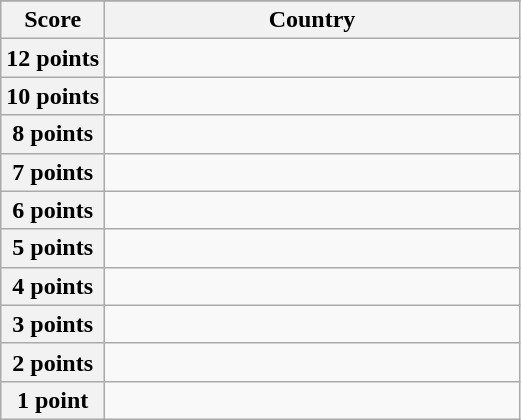<table class="wikitable">
<tr>
</tr>
<tr>
<th scope="col" width="20%">Score</th>
<th scope="col">Country</th>
</tr>
<tr>
<th scope="row">12 points</th>
<td></td>
</tr>
<tr>
<th scope="row">10 points</th>
<td></td>
</tr>
<tr>
<th scope="row">8 points</th>
<td></td>
</tr>
<tr>
<th scope="row">7 points</th>
<td></td>
</tr>
<tr>
<th scope="row">6 points</th>
<td></td>
</tr>
<tr>
<th scope="row">5 points</th>
<td></td>
</tr>
<tr>
<th scope="row">4 points</th>
<td></td>
</tr>
<tr>
<th scope="row">3 points</th>
<td></td>
</tr>
<tr>
<th scope="row">2 points</th>
<td></td>
</tr>
<tr>
<th scope="row">1 point</th>
<td></td>
</tr>
</table>
